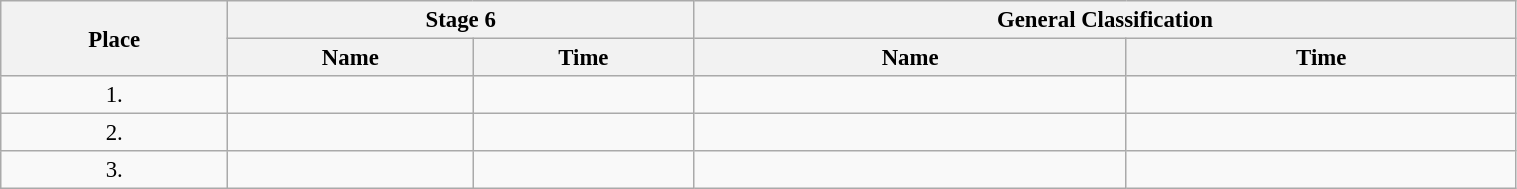<table class=wikitable style="font-size:95%" width="80%">
<tr>
<th rowspan="2">Place</th>
<th colspan="2">Stage 6</th>
<th colspan="2">General Classification</th>
</tr>
<tr>
<th>Name</th>
<th>Time</th>
<th>Name</th>
<th>Time</th>
</tr>
<tr>
<td align="center">1.</td>
<td></td>
<td></td>
<td></td>
<td></td>
</tr>
<tr>
<td align="center">2.</td>
<td></td>
<td></td>
<td></td>
<td></td>
</tr>
<tr>
<td align="center">3.</td>
<td></td>
<td></td>
<td></td>
<td></td>
</tr>
</table>
